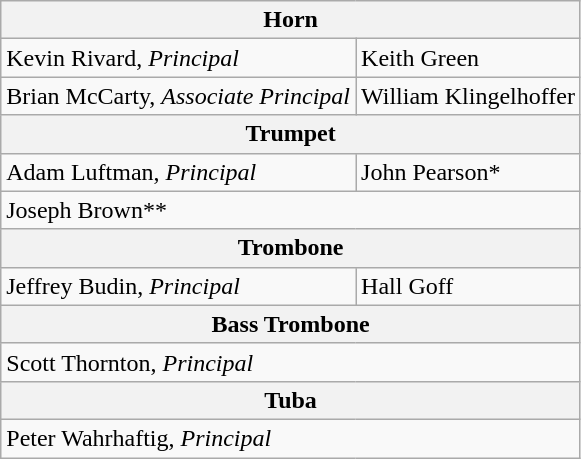<table class="wikitable">
<tr>
<th colspan=2><strong>Horn</strong></th>
</tr>
<tr>
<td>Kevin Rivard, <em>Principal</em></td>
<td>Keith Green</td>
</tr>
<tr>
<td>Brian McCarty, <em>Associate Principal</em></td>
<td>William Klingelhoffer</td>
</tr>
<tr>
<th colspan=2><strong>Trumpet</strong></th>
</tr>
<tr>
<td>Adam Luftman, <em>Principal</em></td>
<td>John Pearson*</td>
</tr>
<tr>
<td colspan=2>Joseph Brown**</td>
</tr>
<tr>
<th colspan=2><strong>Trombone</strong></th>
</tr>
<tr>
<td>Jeffrey Budin, <em>Principal</em></td>
<td>Hall Goff</td>
</tr>
<tr>
<th colspan=2><strong>Bass Trombone</strong></th>
</tr>
<tr>
<td colspan=2>Scott Thornton, <em>Principal</em></td>
</tr>
<tr>
<th colspan=2><strong>Tuba</strong></th>
</tr>
<tr>
<td colspan=2>Peter Wahrhaftig, <em>Principal</em></td>
</tr>
</table>
